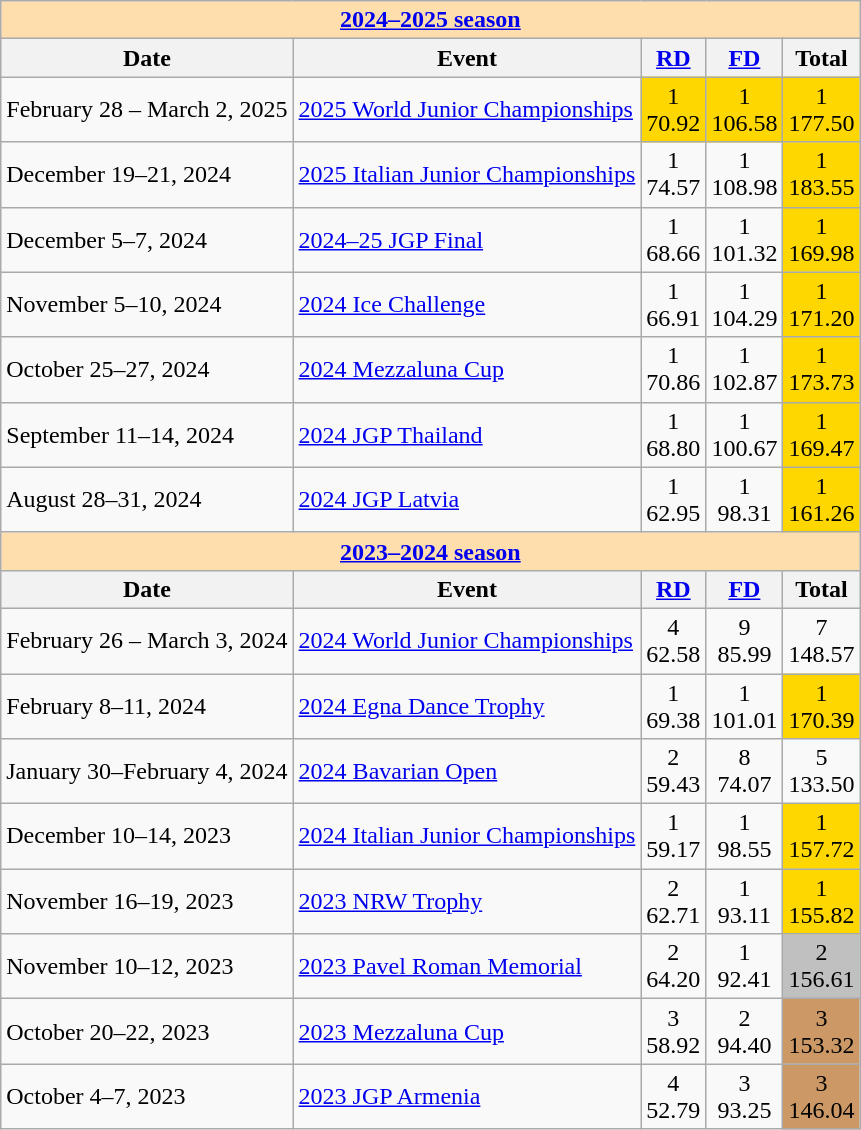<table class="wikitable">
<tr>
<th style="background-color: #ffdead; " colspan=5 align=center><a href='#'><strong>2024–2025 season</strong></a></th>
</tr>
<tr>
<th>Date</th>
<th>Event</th>
<th><a href='#'>RD</a></th>
<th><a href='#'>FD</a></th>
<th>Total</th>
</tr>
<tr>
<td>February 28 – March 2, 2025</td>
<td><a href='#'>2025 World Junior Championships</a></td>
<td align=center bgcolor=gold>1 <br> 70.92</td>
<td align=center bgcolor=gold>1 <br> 106.58</td>
<td align=center bgcolor=gold>1 <br> 177.50</td>
</tr>
<tr>
<td>December 19–21, 2024</td>
<td><a href='#'>2025 Italian Junior Championships</a></td>
<td align=center>1 <br> 74.57</td>
<td align=center>1 <br>	108.98</td>
<td align=center bgcolor=gold>1 <br> 183.55</td>
</tr>
<tr>
<td>December 5–7, 2024</td>
<td><a href='#'>2024–25 JGP Final</a></td>
<td align=center>1 <br> 68.66</td>
<td align=center>1 <br> 101.32</td>
<td align=center bgcolor=gold>1 <br> 169.98</td>
</tr>
<tr>
<td>November 5–10, 2024</td>
<td><a href='#'>2024 Ice Challenge</a></td>
<td align=center>1 <br> 66.91</td>
<td align=center>1 <br> 104.29</td>
<td align=center bgcolor=gold>1 <br> 171.20</td>
</tr>
<tr>
<td>October 25–27, 2024</td>
<td><a href='#'>2024 Mezzaluna Cup</a></td>
<td align=center>1 <br> 70.86</td>
<td align=center>1 <br> 102.87</td>
<td align=center bgcolor=gold>1 <br> 173.73</td>
</tr>
<tr>
<td>September 11–14, 2024</td>
<td><a href='#'>2024 JGP Thailand</a></td>
<td align=center>1 <br> 68.80</td>
<td align=center>1 <br> 100.67</td>
<td align=center bgcolor=gold>1 <br> 169.47</td>
</tr>
<tr>
<td>August 28–31, 2024</td>
<td><a href='#'>2024 JGP Latvia</a></td>
<td align=center>1 <br> 62.95</td>
<td align=center>1 <br> 98.31</td>
<td align=center bgcolor=gold>1 <br> 161.26</td>
</tr>
<tr>
<th style="background-color: #ffdead; " colspan=5 align=center><a href='#'><strong>2023–2024 season</strong></a></th>
</tr>
<tr>
<th>Date</th>
<th>Event</th>
<th><a href='#'>RD</a></th>
<th><a href='#'>FD</a></th>
<th>Total</th>
</tr>
<tr>
<td>February 26 – March 3, 2024</td>
<td><a href='#'>2024 World Junior Championships</a></td>
<td align=center>4 <br> 62.58</td>
<td align=center>9 <br> 85.99</td>
<td align=center>7 <br> 148.57</td>
</tr>
<tr>
<td>February 8–11, 2024</td>
<td><a href='#'>2024 Egna Dance Trophy</a></td>
<td align=center>1 <br> 69.38</td>
<td align=center>1 <br> 101.01</td>
<td align=center bgcolor=gold>1 <br> 170.39</td>
</tr>
<tr>
<td>January 30–February 4, 2024</td>
<td><a href='#'>2024 Bavarian Open</a></td>
<td align=center>2 <br> 59.43</td>
<td align=center>8 <br> 74.07</td>
<td align=center>5 <br> 133.50</td>
</tr>
<tr>
<td>December 10–14, 2023</td>
<td><a href='#'>2024 Italian Junior Championships</a></td>
<td align=center>1 <br> 59.17</td>
<td align=center>1 <br> 98.55</td>
<td align=center bgcolor=gold>1 <br> 157.72</td>
</tr>
<tr>
<td>November 16–19, 2023</td>
<td><a href='#'>2023 NRW Trophy</a></td>
<td align=center>2 <br> 62.71</td>
<td align=center>1 <br> 93.11</td>
<td align=center bgcolor=gold>1 <br> 155.82</td>
</tr>
<tr>
<td>November 10–12, 2023</td>
<td><a href='#'>2023 Pavel Roman Memorial</a></td>
<td align=center>2 <br> 64.20</td>
<td align=center>1 <br> 92.41</td>
<td align=center bgcolor=silver>2 <br> 156.61</td>
</tr>
<tr>
<td>October 20–22, 2023</td>
<td><a href='#'>2023 Mezzaluna Cup</a></td>
<td align=center>3 <br> 58.92</td>
<td align=center>2 <br> 94.40</td>
<td align=center bgcolor=cc9966>3 <br> 153.32</td>
</tr>
<tr>
<td>October 4–7, 2023</td>
<td><a href='#'>2023 JGP Armenia</a></td>
<td align=center>4 <br> 52.79</td>
<td align=center>3 <br> 93.25</td>
<td align=center bgcolor=cc9966>3 <br> 146.04</td>
</tr>
</table>
